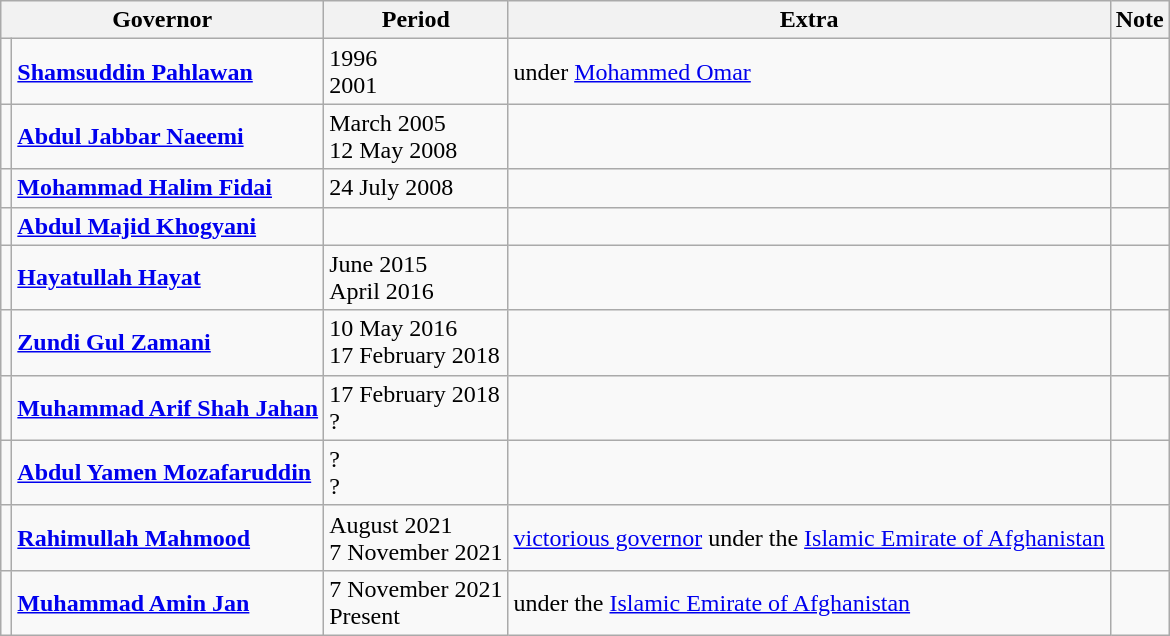<table class="wikitable">
<tr>
<th colspan="2">Governor</th>
<th>Period</th>
<th>Extra</th>
<th>Note</th>
</tr>
<tr>
<td></td>
<td><strong><a href='#'>Shamsuddin Pahlawan</a></strong></td>
<td>1996 <br> 2001</td>
<td>under <a href='#'>Mohammed Omar</a></td>
<td></td>
</tr>
<tr>
<td></td>
<td><strong><a href='#'>Abdul Jabbar Naeemi</a></strong></td>
<td>March 2005 <br> 12 May 2008</td>
<td></td>
<td></td>
</tr>
<tr>
<td></td>
<td><strong><a href='#'>Mohammad Halim Fidai</a></strong></td>
<td>24 July 2008<br></td>
<td></td>
<td></td>
</tr>
<tr>
<td></td>
<td><strong><a href='#'>Abdul Majid Khogyani</a></strong></td>
<td><br></td>
<td></td>
<td></td>
</tr>
<tr>
<td></td>
<td><strong><a href='#'>Hayatullah Hayat</a></strong></td>
<td>June 2015 <br> April 2016</td>
<td></td>
</tr>
<tr>
<td></td>
<td><strong><a href='#'>Zundi Gul Zamani</a></strong></td>
<td>10 May 2016<br>17 February 2018</td>
<td></td>
<td></td>
</tr>
<tr>
<td></td>
<td><strong><a href='#'>Muhammad Arif Shah Jahan</a></strong></td>
<td>17 February 2018<br>?</td>
<td></td>
<td></td>
</tr>
<tr>
<td></td>
<td><strong><a href='#'>Abdul Yamen Mozafaruddin</a></strong></td>
<td>?<br>?</td>
<td></td>
<td></td>
</tr>
<tr>
<td></td>
<td><strong><a href='#'>Rahimullah Mahmood</a></strong></td>
<td>August 2021 <br> 7 November 2021</td>
<td><a href='#'>victorious governor</a> under the <a href='#'>Islamic Emirate of Afghanistan</a></td>
<td></td>
</tr>
<tr>
<td></td>
<td><strong><a href='#'>Muhammad Amin Jan</a></strong></td>
<td>7 November 2021 <br> Present</td>
<td>under the <a href='#'>Islamic Emirate of Afghanistan</a></td>
<td></td>
</tr>
</table>
